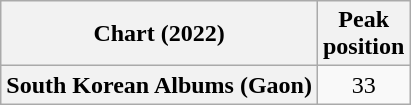<table class="wikitable sortable plainrowheaders" style="text-align:center">
<tr>
<th scope="col">Chart (2022)</th>
<th scope="col">Peak<br>position</th>
</tr>
<tr>
<th scope="row">South Korean Albums (Gaon)</th>
<td>33</td>
</tr>
</table>
